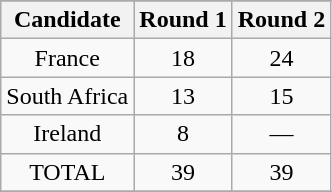<table class="wikitable sortable" style="text-align: center;">
<tr>
</tr>
<tr>
<th>Candidate</th>
<th>Round 1</th>
<th>Round 2</th>
</tr>
<tr>
<td>France</td>
<td>18</td>
<td>24</td>
</tr>
<tr>
<td>South Africa</td>
<td>13</td>
<td>15</td>
</tr>
<tr>
<td>Ireland</td>
<td>8</td>
<td>—</td>
</tr>
<tr>
<td>TOTAL</td>
<td>39</td>
<td>39</td>
</tr>
<tr>
</tr>
</table>
